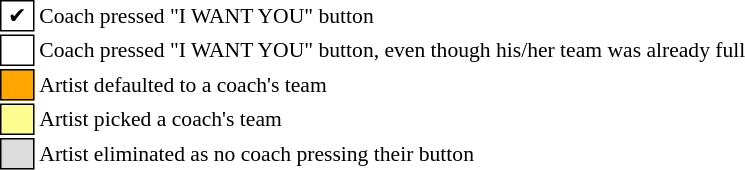<table class="toccolours" style="font-size: 90%; white-space: nowrap;">
<tr>
<td style="background:white; border: 1px solid black;"> ✔ </td>
<td>Coach pressed "I WANT YOU" button</td>
</tr>
<tr>
<td style="border: 1px solid black;">  </td>
<td>Coach pressed "I WANT YOU" button, even though his/her team was already full</td>
</tr>
<tr>
<td style="background:orange; border: 1px solid black">    </td>
<td>Artist defaulted to a coach's team</td>
</tr>
<tr>
<td style="background:#fdfc8f; border: 1px solid black;">    </td>
<td style="padding-right:8px">Artist picked a coach's team</td>
</tr>
<tr>
<td style="background:#dcdcdc; border: 1px solid black">    </td>
<td>Artist eliminated as no coach pressing their button</td>
</tr>
</table>
